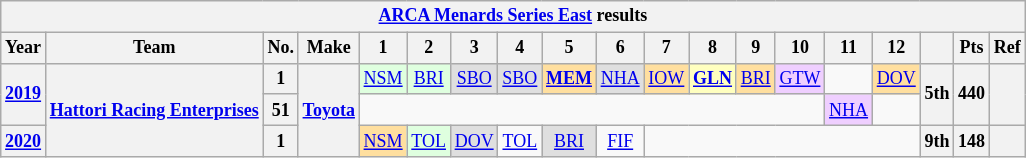<table class="wikitable" style="text-align:center; font-size:75%">
<tr>
<th colspan=19><a href='#'>ARCA Menards Series East</a> results</th>
</tr>
<tr>
<th>Year</th>
<th>Team</th>
<th>No.</th>
<th>Make</th>
<th>1</th>
<th>2</th>
<th>3</th>
<th>4</th>
<th>5</th>
<th>6</th>
<th>7</th>
<th>8</th>
<th>9</th>
<th>10</th>
<th>11</th>
<th>12</th>
<th></th>
<th>Pts</th>
<th>Ref</th>
</tr>
<tr>
<th rowspan=2><a href='#'>2019</a></th>
<th rowspan=3><a href='#'>Hattori Racing Enterprises</a></th>
<th>1</th>
<th rowspan=3><a href='#'>Toyota</a></th>
<td style="background:#DFFFDF;"><a href='#'>NSM</a><br></td>
<td style="background:#DFFFDF;"><a href='#'>BRI</a><br></td>
<td style="background:#DFDFDF;"><a href='#'>SBO</a><br></td>
<td style="background:#DFDFDF;"><a href='#'>SBO</a><br></td>
<td style="background:#FFDF9F;"><strong><a href='#'>MEM</a></strong><br></td>
<td style="background:#DFDFDF;"><a href='#'>NHA</a><br></td>
<td style="background:#FFDF9F;"><a href='#'>IOW</a><br></td>
<td style="background:#FFFFBF;"><strong><a href='#'>GLN</a></strong><br></td>
<td style="background:#FFDF9F;"><a href='#'>BRI</a><br></td>
<td style="background:#EFCFFF;"><a href='#'>GTW</a><br></td>
<td></td>
<td style="background:#FFDF9F;"><a href='#'>DOV</a><br></td>
<th rowspan=2>5th</th>
<th rowspan=2>440</th>
<th rowspan=2></th>
</tr>
<tr>
<th>51</th>
<td colspan=10></td>
<td style="background:#EFCFFF;"><a href='#'>NHA</a><br></td>
<td></td>
</tr>
<tr>
<th><a href='#'>2020</a></th>
<th>1</th>
<td style="background:#FFDF9F;"><a href='#'>NSM</a><br></td>
<td style="background:#DFFFDF;"><a href='#'>TOL</a><br></td>
<td style="background:#DFDFDF;"><a href='#'>DOV</a><br></td>
<td><a href='#'>TOL</a></td>
<td style="background:#DFDFDF;"><a href='#'>BRI</a><br></td>
<td><a href='#'>FIF</a></td>
<td colspan=6></td>
<th>9th</th>
<th>148</th>
<th></th>
</tr>
</table>
